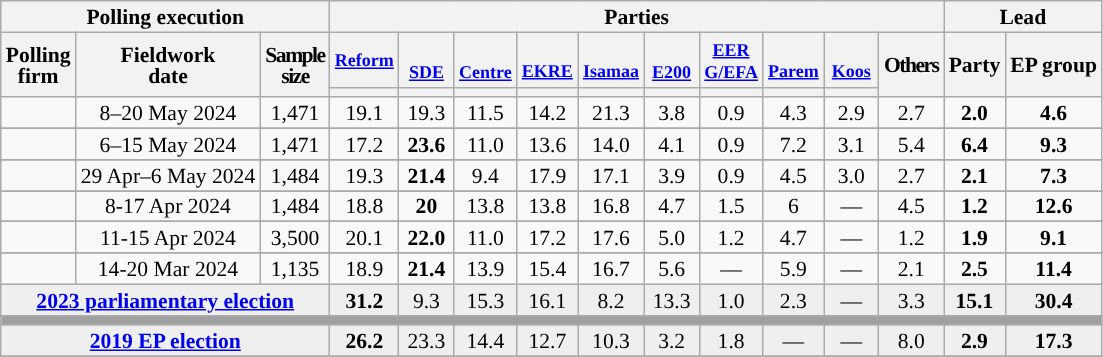<table class="wikitable sortable mw-datatable" style="text-align:center;font-size:90%;line-height:14px;">
<tr>
<th colspan="3"><strong>Polling execution</strong></th>
<th colspan="10">Parties</th>
<th colspan="2"><strong>Lead</strong></th>
</tr>
<tr>
<th rowspan="2">Polling<br>firm</th>
<th rowspan="2">Fieldwork<br>date</th>
<th rowspan="2" class="unsortable" style="letter-spacing:-1px;">Sample<br>size</th>
<th class="unsortable" style="width:30px;"><small><a href='#'>Reform</a></small> </th>
<th class="unsortable" style="width:30px;"><small><br><a href='#'>SDE</a></small><br></th>
<th class="unsortable" style="width:30px;"><small><br><a href='#'>Centre</a></small><br></th>
<th class="unsortable" style="width:30px;"><br><small><a href='#'>EKRE</a></small> </th>
<th class="unsortable" style="width:30px;"><br><small><a href='#'>Isamaa</a></small> <small></small></th>
<th class="unsortable" style="width:30px;"><small></small><br><small><a href='#'>E200</a></small></th>
<th class="unsortable" style="width:30px;"><small><a href='#'>EER</a></small> <small><a href='#'>G/EFA</a></small></th>
<th class="unsortable" style="width:30px;"><br><small><a href='#'>Parem</a></small></th>
<th class="unsortable" style="width:30px;"><br><small><a href='#'>Koos</a></small></th>
<th rowspan="2" class="unsortable" style="width:30px;letter-spacing:-1px;">Others</th>
<th rowspan="2">Party</th>
<th rowspan="2">EP group</th>
</tr>
<tr>
<th data-sort-type="number" style="background:"></th>
<th data-sort-type="number" style="background:"></th>
<th data-sort-type="number" style="background:"></th>
<th data-sort-type="number" style="background:"></th>
<th data-sort-type="number" style="background:"></th>
<th data-sort-type="number" style="background:"></th>
<th data-sort-type="number" style="background:"></th>
<th data-sort-type="number" style="background:"></th>
<th data-sort-type="number" style="background:"></th>
</tr>
<tr>
<td></td>
<td>8–20 May 2024</td>
<td>1,471</td>
<td>19.1<br></td>
<td>19.3<br></td>
<td>11.5<br></td>
<td>14.2<br></td>
<td>21.3<br></td>
<td>3.8<br></td>
<td>0.9<br></td>
<td>4.3<br></td>
<td>2.9<br></td>
<td>2.7<br></td>
<td style="background:"><strong>2.0</strong></td>
<td style="background:"><strong>4.6</strong></td>
</tr>
<tr style="background:#EFEFEF;">
</tr>
<tr>
<td></td>
<td>6–15 May 2024</td>
<td>1,471</td>
<td>17.2<br></td>
<td><strong>23.6</strong><br></td>
<td>11.0<br></td>
<td>13.6<br></td>
<td>14.0<br></td>
<td>4.1<br></td>
<td>0.9<br></td>
<td>7.2<br></td>
<td>3.1<br></td>
<td>5.4<br></td>
<td style="background:"><strong>6.4</strong></td>
<td style="background:"><strong>9.3</strong></td>
</tr>
<tr style="background:#EFEFEF;">
</tr>
<tr>
<td></td>
<td>29 Apr–6 May 2024</td>
<td>1,484</td>
<td>19.3<br></td>
<td><strong>21.4</strong><br></td>
<td>9.4<br></td>
<td>17.9<br></td>
<td>17.1<br></td>
<td>3.9<br></td>
<td>0.9<br></td>
<td>4.5<br></td>
<td>3.0<br></td>
<td>2.7<br></td>
<td style="background:"><strong>2.1</strong></td>
<td style="background:"><strong>7.3</strong></td>
</tr>
<tr style="background:#EFEFEF;">
</tr>
<tr>
<td></td>
<td>8-17 Apr 2024</td>
<td>1,484</td>
<td>18.8<br></td>
<td><strong>20</strong><br></td>
<td>13.8<br></td>
<td>13.8<br></td>
<td>16.8<br></td>
<td>4.7<br></td>
<td>1.5<br></td>
<td>6<br></td>
<td>—</td>
<td>4.5<br></td>
<td style="background:"><strong>1.2</strong></td>
<td style="background:"><strong>12.6</strong></td>
</tr>
<tr style="background:#EFEFEF;">
</tr>
<tr>
<td></td>
<td>11-15 Apr 2024</td>
<td>3,500</td>
<td>20.1<br></td>
<td><strong>22.0</strong><br></td>
<td>11.0<br></td>
<td>17.2<br></td>
<td>17.6<br></td>
<td>5.0<br></td>
<td>1.2<br></td>
<td>4.7<br></td>
<td>—</td>
<td>1.2<br></td>
<td style="background:"><strong>1.9</strong></td>
<td style="background:"><strong>9.1</strong></td>
</tr>
<tr style="background:#EFEFEF;">
</tr>
<tr>
<td></td>
<td>14-20 Mar 2024</td>
<td>1,135</td>
<td>18.9<br></td>
<td><strong>21.4</strong><br></td>
<td>13.9<br></td>
<td>15.4<br></td>
<td>16.7<br></td>
<td>5.6<br></td>
<td>—</td>
<td>5.9<br></td>
<td>—</td>
<td>2.1<br></td>
<td style="background:"><strong>2.5</strong></td>
<td style="background:"><strong>11.4</strong></td>
</tr>
<tr style="background:#EFEFEF;">
<td colspan="3"><strong><a href='#'>2023 parliamentary election</a></strong></td>
<td><strong>31.2</strong><br></td>
<td>9.3<br></td>
<td>15.3<br></td>
<td>16.1<br></td>
<td>8.2<br></td>
<td>13.3<br></td>
<td>1.0<br></td>
<td>2.3<br></td>
<td>—</td>
<td>3.3<br></td>
<td style="background:"><strong>15.1</strong></td>
<td style="background:"><strong>30.4</strong></td>
</tr>
<tr style="background:#EFEFEF;">
</tr>
<tr>
<td colspan="17" style="background:#A0A0A0"></td>
</tr>
<tr style="background:#EFEFEF;">
<td colspan="3"><strong><a href='#'>2019 EP election</a></strong></td>
<td><strong>26.2</strong><br></td>
<td>23.3<br></td>
<td>14.4<br></td>
<td>12.7<br></td>
<td>10.3<br></td>
<td>3.2<br></td>
<td>1.8<br></td>
<td>—</td>
<td>—</td>
<td>8.0<br></td>
<td style="background:"><strong>2.9</strong></td>
<td style="background:"><strong>17.3</strong></td>
</tr>
<tr style="background:#EFEFEF;">
</tr>
</table>
